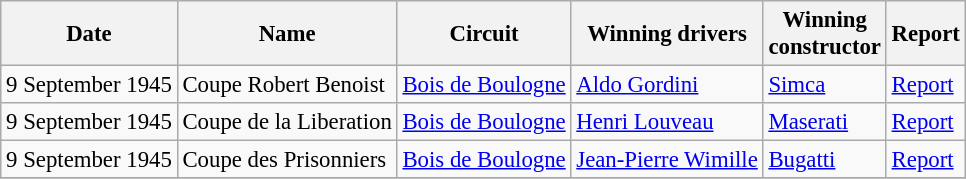<table class="wikitable" style="font-size:95%">
<tr>
<th>Date</th>
<th>Name</th>
<th>Circuit</th>
<th>Winning drivers</th>
<th>Winning<br>constructor</th>
<th>Report</th>
</tr>
<tr>
<td>9 September 1945</td>
<td> Coupe Robert Benoist</td>
<td><a href='#'>Bois de Boulogne</a></td>
<td> <a href='#'>Aldo Gordini</a></td>
<td><a href='#'>Simca</a></td>
<td><a href='#'>Report</a></td>
</tr>
<tr>
<td>9 September 1945</td>
<td> Coupe de la Liberation</td>
<td><a href='#'>Bois de Boulogne</a></td>
<td> <a href='#'>Henri Louveau</a></td>
<td><a href='#'>Maserati</a></td>
<td><a href='#'>Report</a></td>
</tr>
<tr>
<td>9 September 1945</td>
<td> Coupe des Prisonniers</td>
<td><a href='#'>Bois de Boulogne</a></td>
<td> <a href='#'>Jean-Pierre Wimille</a></td>
<td><a href='#'>Bugatti</a></td>
<td><a href='#'>Report</a></td>
</tr>
<tr>
</tr>
</table>
